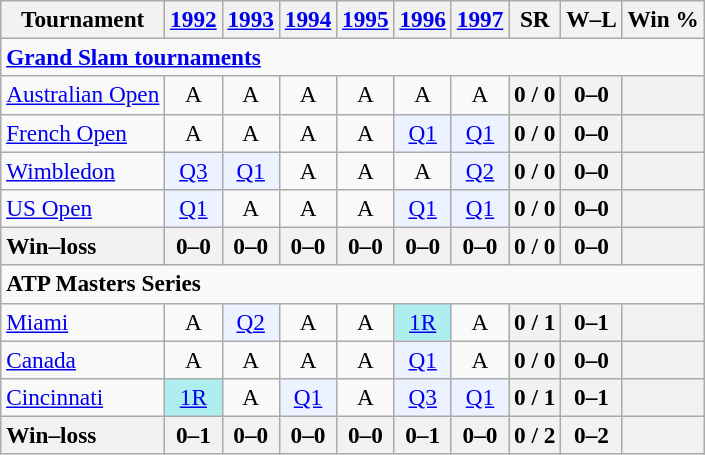<table class=wikitable style=text-align:center;font-size:97%>
<tr>
<th>Tournament</th>
<th><a href='#'>1992</a></th>
<th><a href='#'>1993</a></th>
<th><a href='#'>1994</a></th>
<th><a href='#'>1995</a></th>
<th><a href='#'>1996</a></th>
<th><a href='#'>1997</a></th>
<th>SR</th>
<th>W–L</th>
<th>Win %</th>
</tr>
<tr>
<td colspan=23 align=left><strong><a href='#'>Grand Slam tournaments</a></strong></td>
</tr>
<tr>
<td align=left><a href='#'>Australian Open</a></td>
<td>A</td>
<td>A</td>
<td>A</td>
<td>A</td>
<td>A</td>
<td>A</td>
<th>0 / 0</th>
<th>0–0</th>
<th></th>
</tr>
<tr>
<td align=left><a href='#'>French Open</a></td>
<td>A</td>
<td>A</td>
<td>A</td>
<td>A</td>
<td bgcolor=ecf2ff><a href='#'>Q1</a></td>
<td bgcolor=ecf2ff><a href='#'>Q1</a></td>
<th>0 / 0</th>
<th>0–0</th>
<th></th>
</tr>
<tr>
<td align=left><a href='#'>Wimbledon</a></td>
<td bgcolor=ecf2ff><a href='#'>Q3</a></td>
<td bgcolor=ecf2ff><a href='#'>Q1</a></td>
<td>A</td>
<td>A</td>
<td>A</td>
<td bgcolor=ecf2ff><a href='#'>Q2</a></td>
<th>0 / 0</th>
<th>0–0</th>
<th></th>
</tr>
<tr>
<td align=left><a href='#'>US Open</a></td>
<td bgcolor=ecf2ff><a href='#'>Q1</a></td>
<td>A</td>
<td>A</td>
<td>A</td>
<td bgcolor=ecf2ff><a href='#'>Q1</a></td>
<td bgcolor=ecf2ff><a href='#'>Q1</a></td>
<th>0 / 0</th>
<th>0–0</th>
<th></th>
</tr>
<tr>
<th style=text-align:left>Win–loss</th>
<th>0–0</th>
<th>0–0</th>
<th>0–0</th>
<th>0–0</th>
<th>0–0</th>
<th>0–0</th>
<th>0 / 0</th>
<th>0–0</th>
<th></th>
</tr>
<tr>
<td colspan=23 align=left><strong>ATP Masters Series</strong></td>
</tr>
<tr>
<td align=left><a href='#'>Miami</a></td>
<td>A</td>
<td bgcolor=ecf2ff><a href='#'>Q2</a></td>
<td>A</td>
<td>A</td>
<td bgcolor=afeeee><a href='#'>1R</a></td>
<td>A</td>
<th>0 / 1</th>
<th>0–1</th>
<th></th>
</tr>
<tr>
<td align=left><a href='#'>Canada</a></td>
<td>A</td>
<td>A</td>
<td>A</td>
<td>A</td>
<td bgcolor=ecf2ff><a href='#'>Q1</a></td>
<td>A</td>
<th>0 / 0</th>
<th>0–0</th>
<th></th>
</tr>
<tr>
<td align=left><a href='#'>Cincinnati</a></td>
<td bgcolor=afeeee><a href='#'>1R</a></td>
<td>A</td>
<td bgcolor=ecf2ff><a href='#'>Q1</a></td>
<td>A</td>
<td bgcolor=ecf2ff><a href='#'>Q3</a></td>
<td bgcolor=ecf2ff><a href='#'>Q1</a></td>
<th>0 / 1</th>
<th>0–1</th>
<th></th>
</tr>
<tr>
<th style=text-align:left>Win–loss</th>
<th>0–1</th>
<th>0–0</th>
<th>0–0</th>
<th>0–0</th>
<th>0–1</th>
<th>0–0</th>
<th>0 / 2</th>
<th>0–2</th>
<th></th>
</tr>
</table>
